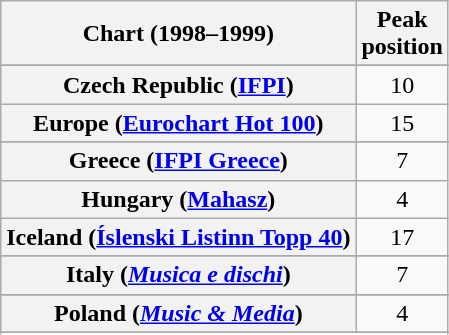<table class="wikitable sortable plainrowheaders" style="text-align:center">
<tr>
<th>Chart (1998–1999)</th>
<th>Peak<br>position</th>
</tr>
<tr>
</tr>
<tr>
</tr>
<tr>
</tr>
<tr>
</tr>
<tr>
</tr>
<tr>
</tr>
<tr>
<th scope="row">Czech Republic (<a href='#'>IFPI</a>)</th>
<td>10</td>
</tr>
<tr>
<th scope="row">Europe (<a href='#'>Eurochart Hot 100</a>)</th>
<td>15</td>
</tr>
<tr>
</tr>
<tr>
</tr>
<tr>
<th scope="row">Greece (<a href='#'>IFPI Greece</a>)</th>
<td>7</td>
</tr>
<tr>
<th scope="row">Hungary (<a href='#'>Mahasz</a>)</th>
<td>4</td>
</tr>
<tr>
<th scope="row">Iceland (<a href='#'>Íslenski Listinn Topp 40</a>)</th>
<td>17</td>
</tr>
<tr>
</tr>
<tr>
<th scope="row">Italy (<em><a href='#'>Musica e dischi</a></em>)</th>
<td>7</td>
</tr>
<tr>
</tr>
<tr>
</tr>
<tr>
</tr>
<tr>
</tr>
<tr>
<th scope="row">Poland (<em><a href='#'>Music & Media</a></em>)</th>
<td>4</td>
</tr>
<tr>
</tr>
<tr>
</tr>
<tr>
</tr>
<tr>
</tr>
<tr>
</tr>
<tr>
</tr>
<tr>
</tr>
<tr>
</tr>
<tr>
</tr>
</table>
